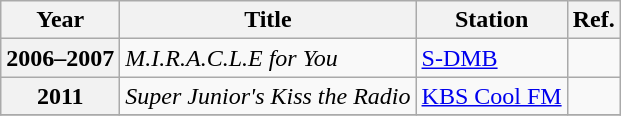<table class="wikitable sortable plainrowheaders">
<tr>
<th scope="col">Year</th>
<th scope="col">Title</th>
<th scope="col">Station</th>
<th scope="col">Ref.</th>
</tr>
<tr>
<th scope="row">2006–2007</th>
<td><em>M.I.R.A.C.L.E for You</em></td>
<td><a href='#'>S-DMB</a></td>
<td></td>
</tr>
<tr>
<th scope="row">2011</th>
<td><em>Super Junior's Kiss the Radio</em></td>
<td><a href='#'>KBS Cool FM</a></td>
<td></td>
</tr>
<tr>
</tr>
</table>
